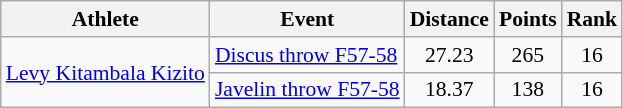<table class="wikitable" style="font-size:90%">
<tr>
<th>Athlete</th>
<th>Event</th>
<th>Distance</th>
<th>Points</th>
<th>Rank</th>
</tr>
<tr align=center>
<td align=left rowspan=2><a href='#'>Levy Kitambala Kizito</a></td>
<td align=left><a href='#'>Discus throw F57-58</a></td>
<td>27.23</td>
<td>265</td>
<td>16</td>
</tr>
<tr align=center>
<td align=left><a href='#'>Javelin throw F57-58</a></td>
<td>18.37</td>
<td>138</td>
<td>16</td>
</tr>
</table>
